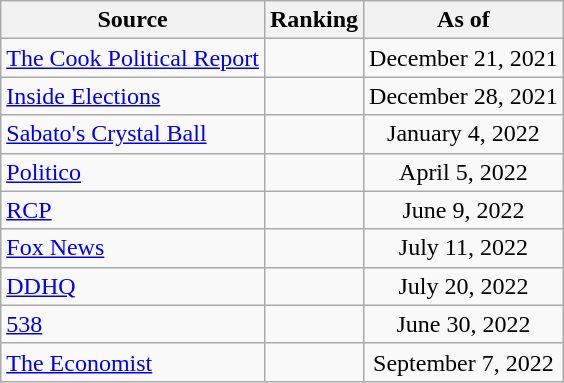<table class="wikitable" style="text-align:center">
<tr>
<th>Source</th>
<th>Ranking</th>
<th>As of</th>
</tr>
<tr>
<td align=left><a href='#'>The Cook Political Report</a></td>
<td></td>
<td>December 21, 2021</td>
</tr>
<tr>
<td align=left><a href='#'>Inside Elections</a></td>
<td></td>
<td>December 28, 2021</td>
</tr>
<tr>
<td align=left><a href='#'>Sabato's Crystal Ball</a></td>
<td></td>
<td>January 4, 2022</td>
</tr>
<tr>
<td align=left><a href='#'>Politico</a></td>
<td></td>
<td>April 5, 2022</td>
</tr>
<tr>
<td align="left"><a href='#'>RCP</a></td>
<td></td>
<td>June 9, 2022</td>
</tr>
<tr>
<td align=left><a href='#'>Fox News</a></td>
<td></td>
<td>July 11, 2022</td>
</tr>
<tr>
<td align="left"><a href='#'>DDHQ</a></td>
<td></td>
<td>July 20, 2022</td>
</tr>
<tr>
<td align="left"><a href='#'>538</a></td>
<td></td>
<td>June 30, 2022</td>
</tr>
<tr>
<td align="left"><a href='#'>The Economist</a></td>
<td></td>
<td>September 7, 2022</td>
</tr>
</table>
